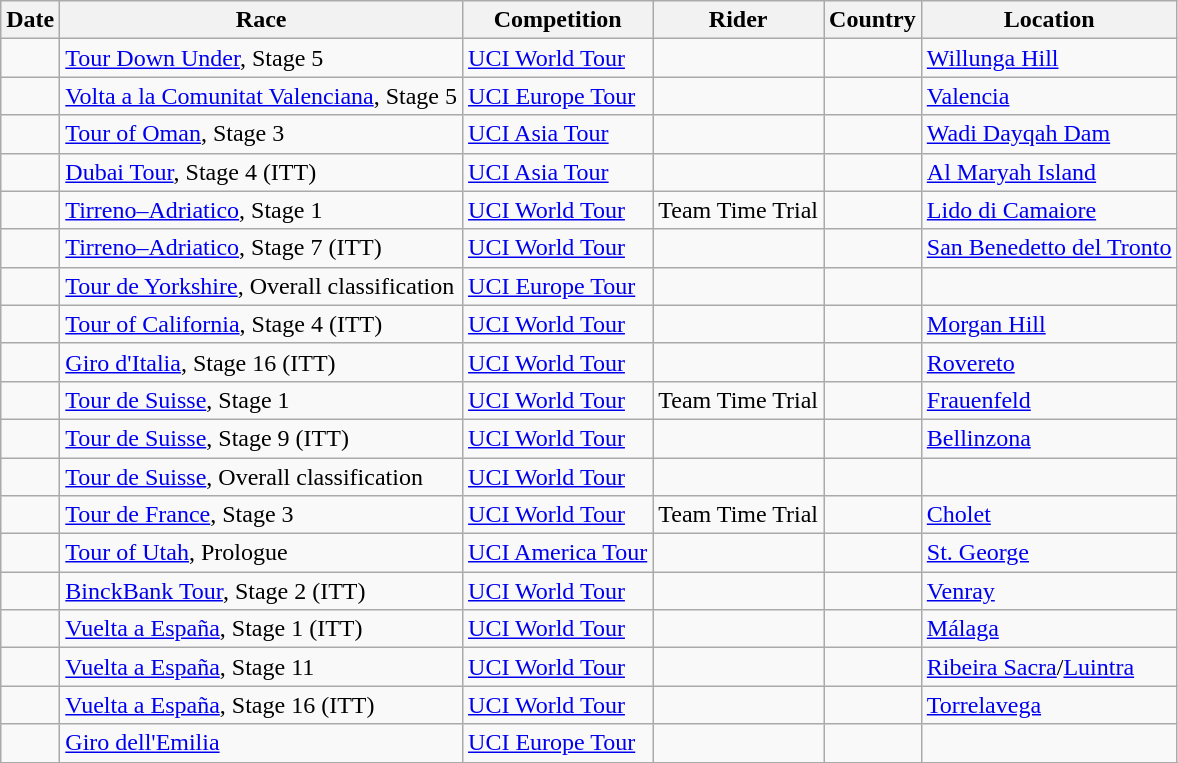<table class="wikitable sortable">
<tr>
<th>Date</th>
<th>Race</th>
<th>Competition</th>
<th>Rider</th>
<th>Country</th>
<th>Location</th>
</tr>
<tr>
<td></td>
<td><a href='#'>Tour Down Under</a>, Stage 5</td>
<td><a href='#'>UCI World Tour</a></td>
<td></td>
<td></td>
<td><a href='#'>Willunga Hill</a></td>
</tr>
<tr>
<td></td>
<td><a href='#'>Volta a la Comunitat Valenciana</a>, Stage 5</td>
<td><a href='#'>UCI Europe Tour</a></td>
<td></td>
<td></td>
<td><a href='#'>Valencia</a></td>
</tr>
<tr>
<td></td>
<td><a href='#'>Tour of Oman</a>, Stage 3</td>
<td><a href='#'>UCI Asia Tour</a></td>
<td></td>
<td></td>
<td><a href='#'>Wadi Dayqah Dam</a></td>
</tr>
<tr>
<td></td>
<td><a href='#'>Dubai Tour</a>, Stage 4 (ITT)</td>
<td><a href='#'>UCI Asia Tour</a></td>
<td></td>
<td></td>
<td><a href='#'>Al Maryah Island</a></td>
</tr>
<tr>
<td></td>
<td><a href='#'>Tirreno–Adriatico</a>, Stage 1</td>
<td><a href='#'>UCI World Tour</a></td>
<td>Team Time Trial </td>
<td></td>
<td><a href='#'>Lido di Camaiore</a></td>
</tr>
<tr>
<td></td>
<td><a href='#'>Tirreno–Adriatico</a>, Stage 7 (ITT)</td>
<td><a href='#'>UCI World Tour</a></td>
<td></td>
<td></td>
<td><a href='#'>San Benedetto del Tronto</a></td>
</tr>
<tr>
<td></td>
<td><a href='#'>Tour de Yorkshire</a>, Overall classification</td>
<td><a href='#'>UCI Europe Tour</a></td>
<td></td>
<td></td>
<td></td>
</tr>
<tr>
<td></td>
<td><a href='#'>Tour of California</a>, Stage 4 (ITT)</td>
<td><a href='#'>UCI World Tour</a></td>
<td></td>
<td></td>
<td><a href='#'>Morgan Hill</a></td>
</tr>
<tr>
<td></td>
<td><a href='#'>Giro d'Italia</a>, Stage 16 (ITT)</td>
<td><a href='#'>UCI World Tour</a></td>
<td></td>
<td></td>
<td><a href='#'>Rovereto</a></td>
</tr>
<tr>
<td></td>
<td><a href='#'>Tour de Suisse</a>, Stage 1</td>
<td><a href='#'>UCI World Tour</a></td>
<td>Team Time Trial </td>
<td></td>
<td><a href='#'>Frauenfeld</a></td>
</tr>
<tr>
<td></td>
<td><a href='#'>Tour de Suisse</a>, Stage 9 (ITT)</td>
<td><a href='#'>UCI World Tour</a></td>
<td></td>
<td></td>
<td><a href='#'>Bellinzona</a></td>
</tr>
<tr>
<td></td>
<td><a href='#'>Tour de Suisse</a>, Overall classification</td>
<td><a href='#'>UCI World Tour</a></td>
<td></td>
<td></td>
<td></td>
</tr>
<tr>
<td></td>
<td><a href='#'>Tour de France</a>, Stage 3</td>
<td><a href='#'>UCI World Tour</a></td>
<td>Team Time Trial </td>
<td></td>
<td><a href='#'>Cholet</a></td>
</tr>
<tr>
<td></td>
<td><a href='#'>Tour of Utah</a>, Prologue</td>
<td><a href='#'>UCI America Tour</a></td>
<td></td>
<td></td>
<td><a href='#'>St. George</a></td>
</tr>
<tr>
<td></td>
<td><a href='#'>BinckBank Tour</a>, Stage 2 (ITT)</td>
<td><a href='#'>UCI World Tour</a></td>
<td></td>
<td></td>
<td><a href='#'>Venray</a></td>
</tr>
<tr>
<td></td>
<td><a href='#'>Vuelta a España</a>, Stage 1 (ITT)</td>
<td><a href='#'>UCI World Tour</a></td>
<td></td>
<td></td>
<td><a href='#'>Málaga</a></td>
</tr>
<tr>
<td></td>
<td><a href='#'>Vuelta a España</a>, Stage 11</td>
<td><a href='#'>UCI World Tour</a></td>
<td></td>
<td></td>
<td><a href='#'>Ribeira Sacra</a>/<a href='#'>Luintra</a></td>
</tr>
<tr>
<td></td>
<td><a href='#'>Vuelta a España</a>, Stage 16 (ITT)</td>
<td><a href='#'>UCI World Tour</a></td>
<td></td>
<td></td>
<td><a href='#'>Torrelavega</a></td>
</tr>
<tr>
<td></td>
<td><a href='#'>Giro dell'Emilia</a></td>
<td><a href='#'>UCI Europe Tour</a></td>
<td></td>
<td></td>
<td></td>
</tr>
<tr>
</tr>
</table>
